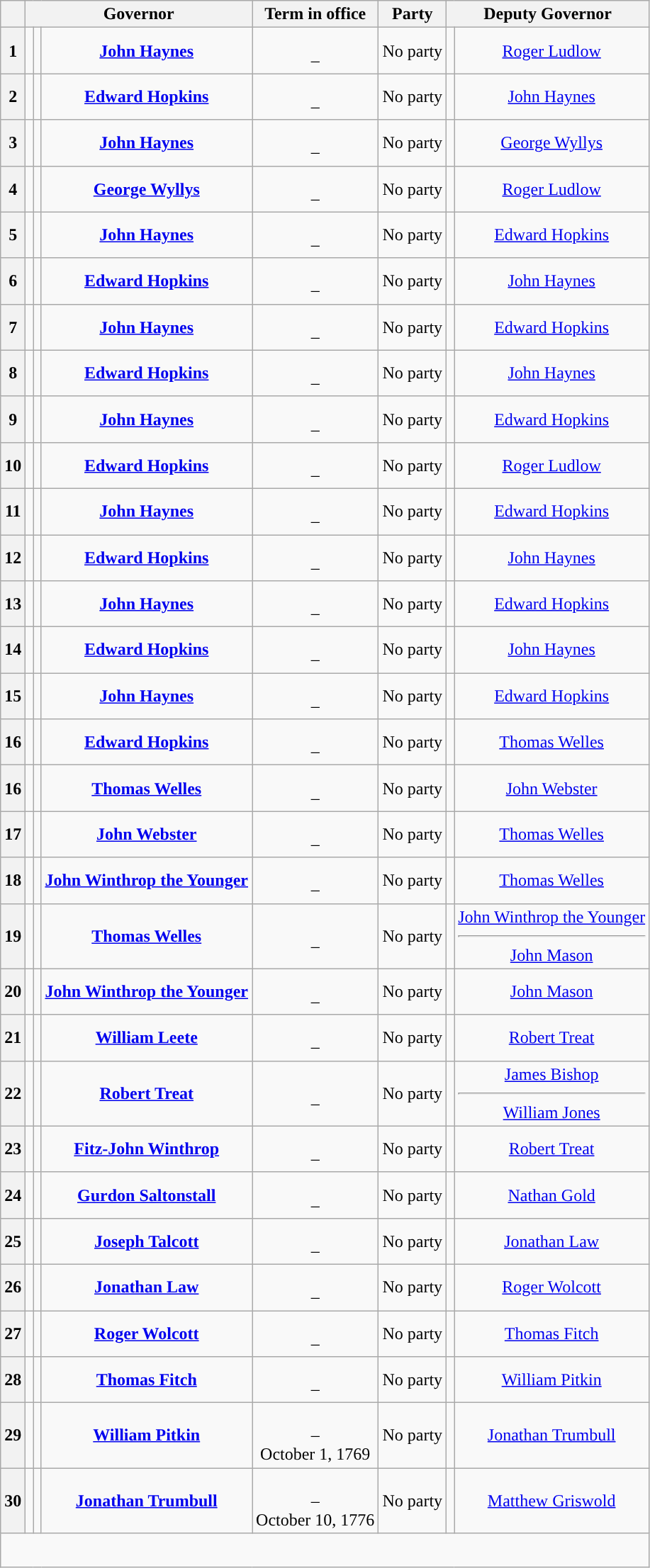<table class="wikitable sortable" style="text-align:center;">
<tr>
<th scope="col" data-sort-type="number"></th>
<th scope="col" colspan="3">Governor</th>
<th scope="col">Term in office</th>
<th scope="col">Party</th>
<th scope="col" colspan="2">Deputy Governor</th>
</tr>
<tr style="height:2em;">
<th scope="col" rowspan="1">1</th>
<td data-sort-value="Haynes, John"></td>
<td style="background:"></td>
<td><strong><a href='#'>John Haynes</a></strong><br></td>
<td><br>–<br></td>
<td>No party</td>
<td style="background:"></td>
<td data-sort-value="Ludlow, Roger"><a href='#'>Roger Ludlow</a></td>
</tr>
<tr style="height:2em;">
<th scope="col" rowspan="1">2</th>
<td data-sort-value="Hopkins, Edward"></td>
<td style="background:"></td>
<td><strong><a href='#'>Edward Hopkins</a></strong><br></td>
<td><br>–<br></td>
<td>No party</td>
<td style="background:"></td>
<td data-sort-value="Haynes, John"><a href='#'>John Haynes</a></td>
</tr>
<tr style="height:2em;">
<th scope="col" rowspan="1">3</th>
<td data-sort-value="Haynes, John"></td>
<td style="background:"></td>
<td><strong><a href='#'>John Haynes</a></strong><br></td>
<td><br>–<br></td>
<td>No party</td>
<td style="background:"></td>
<td data-sort-value="Wyllys,  George"><a href='#'>George Wyllys</a></td>
</tr>
<tr style="height:2em;">
<th scope="col" rowspan="1">4</th>
<td data-sort-value="Wyllys, George"></td>
<td style="background:"></td>
<td><strong><a href='#'>George Wyllys</a></strong><br></td>
<td><br>–<br></td>
<td>No party</td>
<td style="background:"></td>
<td data-sort-value="Ludlow, Roger"><a href='#'>Roger Ludlow</a></td>
</tr>
<tr style="height:2em;">
<th scope="col" rowspan="1">5</th>
<td data-sort-value="Haynes, John"></td>
<td style="background:"></td>
<td><strong><a href='#'>John Haynes</a></strong><br></td>
<td><br>–<br></td>
<td>No party</td>
<td style="background:"></td>
<td data-sort-value="Hopkins, Edward"><a href='#'>Edward Hopkins</a></td>
</tr>
<tr style="height:2em;">
<th scope="col" rowspan="1">6</th>
<td data-sort-value="Hopkins, Edward"></td>
<td style="background:"></td>
<td><strong><a href='#'>Edward Hopkins</a></strong><br></td>
<td><br>–<br></td>
<td>No party</td>
<td style="background:"></td>
<td data-sort-value="Haynes, John"><a href='#'>John Haynes</a></td>
</tr>
<tr style="height:2em;">
<th scope="col" rowspan="1">7</th>
<td data-sort-value="Haynes, John"></td>
<td style="background:"></td>
<td><strong><a href='#'>John Haynes</a></strong><br></td>
<td><br>–<br></td>
<td>No party</td>
<td style="background:"></td>
<td data-sort-value="Hopkins, Edward"><a href='#'>Edward Hopkins</a></td>
</tr>
<tr style="height:2em;">
<th scope="col" rowspan="1">8</th>
<td data-sort-value="Hopkins, Edward"></td>
<td style="background:"></td>
<td><strong><a href='#'>Edward Hopkins</a></strong><br></td>
<td><br>–<br></td>
<td>No party</td>
<td style="background:"></td>
<td data-sort-value="Haynes, John"><a href='#'>John Haynes</a></td>
</tr>
<tr style="height:2em;">
<th scope="col" rowspan="1">9</th>
<td data-sort-value="Haynes, John"></td>
<td style="background:"></td>
<td><strong><a href='#'>John Haynes</a></strong><br></td>
<td><br>–<br></td>
<td>No party</td>
<td style="background:"></td>
<td data-sort-value="Hopkins, Edward"><a href='#'>Edward Hopkins</a></td>
</tr>
<tr style="height:2em;">
<th scope="col" rowspan="1">10</th>
<td data-sort-value="Hopkins, Edward"></td>
<td style="background:"></td>
<td><strong><a href='#'>Edward Hopkins</a></strong><br></td>
<td><br>–<br></td>
<td>No party</td>
<td style="background:"></td>
<td data-sort-value="Ludlow, Roger"><a href='#'>Roger Ludlow</a></td>
</tr>
<tr style="height:2em;">
<th scope="col" rowspan="1">11</th>
<td data-sort-value="Haynes, John"></td>
<td style="background:"></td>
<td><strong><a href='#'>John Haynes</a></strong><br></td>
<td><br>–<br></td>
<td>No party</td>
<td style="background:"></td>
<td data-sort-value="Hopkins, Edward"><a href='#'>Edward Hopkins</a></td>
</tr>
<tr style="height:2em;">
<th scope="col" rowspan="1">12</th>
<td data-sort-value="Hopkins, Edward"></td>
<td style="background:"></td>
<td><strong><a href='#'>Edward Hopkins</a></strong><br></td>
<td><br>–<br></td>
<td>No party</td>
<td style="background:"></td>
<td data-sort-value="Haynes, John"><a href='#'>John Haynes</a></td>
</tr>
<tr style="height:2em;">
<th scope="col" rowspan="1">13</th>
<td data-sort-value="Haynes, John"></td>
<td style="background:"></td>
<td><strong><a href='#'>John Haynes</a></strong><br></td>
<td><br>–<br></td>
<td>No party</td>
<td style="background:"></td>
<td data-sort-value="Hopkins, Edward"><a href='#'>Edward Hopkins</a></td>
</tr>
<tr style="height:2em;">
<th scope="col" rowspan="1">14</th>
<td data-sort-value="Hopkins, Edward"></td>
<td style="background:"></td>
<td><strong><a href='#'>Edward Hopkins</a></strong><br></td>
<td><br>–<br></td>
<td>No party</td>
<td style="background:"></td>
<td data-sort-value="Haynes, John"><a href='#'>John Haynes</a></td>
</tr>
<tr style="height:2em;">
<th scope="col" rowspan="1">15</th>
<td data-sort-value="Haynes, John"></td>
<td style="background:"></td>
<td><strong><a href='#'>John Haynes</a></strong><br></td>
<td><br>–<br></td>
<td>No party</td>
<td style="background:"></td>
<td data-sort-value="Hopkins, Edward"><a href='#'>Edward Hopkins</a></td>
</tr>
<tr style="height:2em;">
<th scope="col" rowspan="1">16</th>
<td data-sort-value="Hopkins, Edward"></td>
<td style="background:"></td>
<td><strong><a href='#'>Edward Hopkins</a></strong><br></td>
<td><br>–<br></td>
<td>No party</td>
<td style="background:"></td>
<td data-sort-value="Welles, Thomas"><a href='#'>Thomas Welles</a></td>
</tr>
<tr style="height:2em;">
<th scope="col" rowspan="1">16</th>
<td data-sort-value="Welles, Thomas"></td>
<td style="background:"></td>
<td><strong><a href='#'>Thomas Welles</a></strong><br></td>
<td><br>–<br></td>
<td>No party</td>
<td style="background:"></td>
<td data-sort-value="Webster, John"><a href='#'>John Webster</a></td>
</tr>
<tr style="height:2em;">
<th scope="col" rowspan="1">17</th>
<td data-sort-value="Webster, John"></td>
<td style="background:"></td>
<td><strong><a href='#'>John Webster</a></strong><br></td>
<td><br>–<br></td>
<td>No party</td>
<td style="background:"></td>
<td data-sort-value="Welles, Thomas"><a href='#'>Thomas Welles</a></td>
</tr>
<tr style="height:2em;">
<th scope="col" rowspan="1">18</th>
<td data-sort-value="Winthrop, John"></td>
<td style="background:"></td>
<td><strong><a href='#'>John Winthrop the Younger</a></strong><br></td>
<td><br>–<br></td>
<td>No party</td>
<td style="background:"></td>
<td data-sort-value="Welles, Thomas"><a href='#'>Thomas Welles</a></td>
</tr>
<tr style="height:2em;">
<th scope="col" rowspan="1">19</th>
<td data-sort-value="Welles, Thomas"></td>
<td style="background:"></td>
<td><strong><a href='#'>Thomas Welles</a></strong><br></td>
<td><br>–<br></td>
<td>No party</td>
<td style="background:"></td>
<td><a href='#'>John Winthrop the Younger</a><hr><a href='#'>John Mason</a></td>
</tr>
<tr style="height:2em;">
<th scope="col" rowspan="1">20</th>
<td data-sort-value="Winthrop, John"></td>
<td style="background:"></td>
<td><strong><a href='#'>John Winthrop the Younger</a></strong><br></td>
<td><br>–<br></td>
<td>No party</td>
<td style="background:"></td>
<td data-sort-value="Mason, John"><a href='#'>John Mason</a></td>
</tr>
<tr style="height:2em;">
<th scope="col" rowspan="1">21</th>
<td data-sort-value="Leete, William"></td>
<td style="background:"></td>
<td><strong><a href='#'>William Leete</a></strong><br></td>
<td><br>–<br></td>
<td>No party</td>
<td style="background:"></td>
<td data-sort-value="Treat, Robert"><a href='#'>Robert Treat</a></td>
</tr>
<tr style="height:2em;">
<th scope="col" rowspan="1">22</th>
<td data-sort-value="Treat,  Robert"></td>
<td style="background:"></td>
<td><strong><a href='#'>Robert Treat</a></strong><br></td>
<td><br>–<br></td>
<td>No party</td>
<td style="background:"></td>
<td><a href='#'>James Bishop</a><hr><a href='#'>William Jones</a></td>
</tr>
<tr style="height:2em;">
<th scope="col" rowspan="1">23</th>
<td data-sort-value="Winthrop, Fitz-John"></td>
<td style="background:"></td>
<td><strong><a href='#'>Fitz-John Winthrop</a></strong><br></td>
<td><br>–<br></td>
<td>No party</td>
<td style="background:"></td>
<td data-sort-value="Treat, Robert"><a href='#'>Robert Treat</a></td>
</tr>
<tr style="height:2em;">
<th scope="col" rowspan="1">24</th>
<td data-sort-value="Saltonstall, Gurdon"></td>
<td style="background:"></td>
<td><strong><a href='#'>Gurdon Saltonstall</a></strong><br></td>
<td><br>–<br></td>
<td>No party</td>
<td style="background:"></td>
<td data-sort-value="Gold, Nathan"><a href='#'>Nathan Gold</a></td>
</tr>
<tr style="height:2em;">
<th scope="col" rowspan="1">25</th>
<td data-sort-value="Talcott, Joseph"></td>
<td style="background:"></td>
<td><strong><a href='#'>Joseph Talcott</a></strong><br></td>
<td><br>–<br></td>
<td>No party</td>
<td style="background:"></td>
<td data-sort-value="Law, Jonathan"><a href='#'>Jonathan Law</a></td>
</tr>
<tr style="height:2em;">
<th scope="col" rowspan="1">26</th>
<td data-sort-value="Law, Jonathan"></td>
<td style="background:"></td>
<td><strong><a href='#'>Jonathan Law</a></strong><br></td>
<td><br>–<br></td>
<td>No party</td>
<td style="background:"></td>
<td data-sort-value="Wolcott, Roger"><a href='#'>Roger Wolcott</a></td>
</tr>
<tr style="height:2em;">
<th scope="col" rowspan="1">27</th>
<td data-sort-value="Wolcott, Roger"></td>
<td style="background:"></td>
<td><strong><a href='#'>Roger Wolcott</a></strong><br></td>
<td><br>–<br></td>
<td>No party</td>
<td style="background:"></td>
<td data-sort-value="Fitch, Thomas"><a href='#'>Thomas Fitch</a></td>
</tr>
<tr style="height:2em;">
<th scope="col" rowspan="1">28</th>
<td data-sort-value="Fitch, Thomas"></td>
<td style="background:"></td>
<td><strong><a href='#'>Thomas Fitch</a></strong><br></td>
<td><br>–<br></td>
<td>No party</td>
<td style="background:"></td>
<td data-sort-value="Pitkin, William"><a href='#'>William Pitkin</a></td>
</tr>
<tr style="height:2em;">
<th scope="col" rowspan="1">29</th>
<td data-sort-value="Pitkin, William"></td>
<td style="background:"></td>
<td><strong><a href='#'>William Pitkin</a></strong><br></td>
<td><br>–<br>October 1, 1769</td>
<td>No party</td>
<td style="background:"></td>
<td data-sort-value="Trumbull, Jonathan"><a href='#'>Jonathan Trumbull</a></td>
</tr>
<tr style="height:2em;">
<th scope="col">30</th>
<td data-sort-value="Trumbull, Jonathan"></td>
<td style="background:"></td>
<td><strong><a href='#'>Jonathan Trumbull</a></strong><br></td>
<td><br>–<br>October 10, 1776</td>
<td>No party</td>
<td style="background:"></td>
<td data-sort-value="Griswold, Matthew"><a href='#'>Matthew Griswold</a></td>
</tr>
<tr style="height:2em;">
</tr>
</table>
